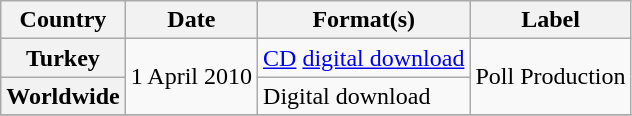<table class="wikitable plainrowheaders">
<tr>
<th scope="col">Country</th>
<th scope="col">Date</th>
<th scope="col">Format(s)</th>
<th scope="col">Label</th>
</tr>
<tr>
<th scope="row">Turkey</th>
<td rowspan="2">1 April 2010</td>
<td><a href='#'>CD</a> <a href='#'>digital download</a></td>
<td rowspan="2">Poll Production</td>
</tr>
<tr>
<th scope="row">Worldwide</th>
<td>Digital download</td>
</tr>
<tr>
</tr>
</table>
